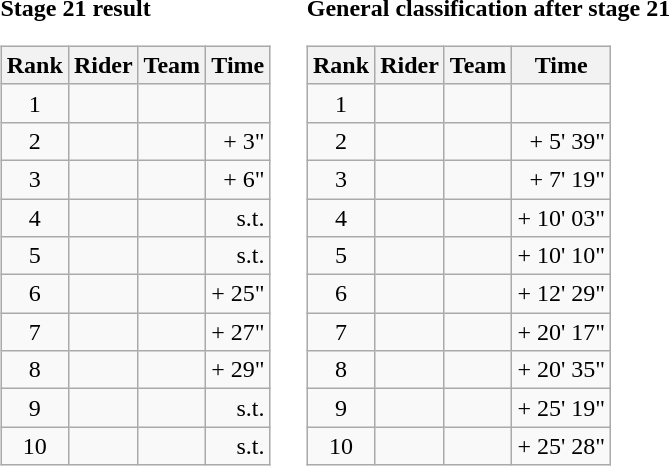<table>
<tr>
<td><strong>Stage 21 result</strong><br><table class="wikitable">
<tr>
<th scope="col">Rank</th>
<th scope="col">Rider</th>
<th scope="col">Team</th>
<th scope="col">Time</th>
</tr>
<tr>
<td style="text-align:center;">1</td>
<td></td>
<td></td>
<td style="text-align:right;"></td>
</tr>
<tr>
<td style="text-align:center;">2</td>
<td></td>
<td></td>
<td style="text-align:right;">+ 3"</td>
</tr>
<tr>
<td style="text-align:center;">3</td>
<td></td>
<td></td>
<td style="text-align:right;">+ 6"</td>
</tr>
<tr>
<td style="text-align:center;">4</td>
<td></td>
<td></td>
<td style="text-align:right;">s.t.</td>
</tr>
<tr>
<td style="text-align:center;">5</td>
<td></td>
<td></td>
<td style="text-align:right;">s.t.</td>
</tr>
<tr>
<td style="text-align:center;">6</td>
<td></td>
<td></td>
<td style="text-align:right;">+ 25"</td>
</tr>
<tr>
<td style="text-align:center;">7</td>
<td></td>
<td></td>
<td style="text-align:right;">+ 27"</td>
</tr>
<tr>
<td style="text-align:center;">8</td>
<td></td>
<td></td>
<td style="text-align:right;">+ 29"</td>
</tr>
<tr>
<td style="text-align:center;">9</td>
<td></td>
<td></td>
<td style="text-align:right;">s.t.</td>
</tr>
<tr>
<td style="text-align:center;">10</td>
<td></td>
<td></td>
<td style="text-align:right;">s.t.</td>
</tr>
</table>
</td>
<td></td>
<td><strong>General classification after stage 21</strong><br><table class="wikitable">
<tr>
<th scope="col">Rank</th>
<th scope="col">Rider</th>
<th scope="col">Team</th>
<th scope="col">Time</th>
</tr>
<tr>
<td style="text-align:center;">1</td>
<td> </td>
<td></td>
<td style="text-align:right;"></td>
</tr>
<tr>
<td style="text-align:center;">2</td>
<td></td>
<td></td>
<td style="text-align:right;">+ 5' 39"</td>
</tr>
<tr>
<td style="text-align:center;">3</td>
<td></td>
<td></td>
<td style="text-align:right;">+ 7' 19"</td>
</tr>
<tr>
<td style="text-align:center;">4</td>
<td></td>
<td></td>
<td style="text-align:right;">+ 10' 03"</td>
</tr>
<tr>
<td style="text-align:center;">5</td>
<td></td>
<td></td>
<td style="text-align:right;">+ 10' 10"</td>
</tr>
<tr>
<td style="text-align:center;">6</td>
<td></td>
<td></td>
<td style="text-align:right;">+ 12' 29"</td>
</tr>
<tr>
<td style="text-align:center;">7</td>
<td></td>
<td></td>
<td style="text-align:right;">+ 20' 17"</td>
</tr>
<tr>
<td style="text-align:center;">8</td>
<td></td>
<td></td>
<td style="text-align:right;">+ 20' 35"</td>
</tr>
<tr>
<td style="text-align:center;">9</td>
<td></td>
<td></td>
<td style="text-align:right;">+ 25' 19"</td>
</tr>
<tr>
<td style="text-align:center;">10</td>
<td></td>
<td></td>
<td style="text-align:right;">+ 25' 28"</td>
</tr>
</table>
</td>
</tr>
</table>
